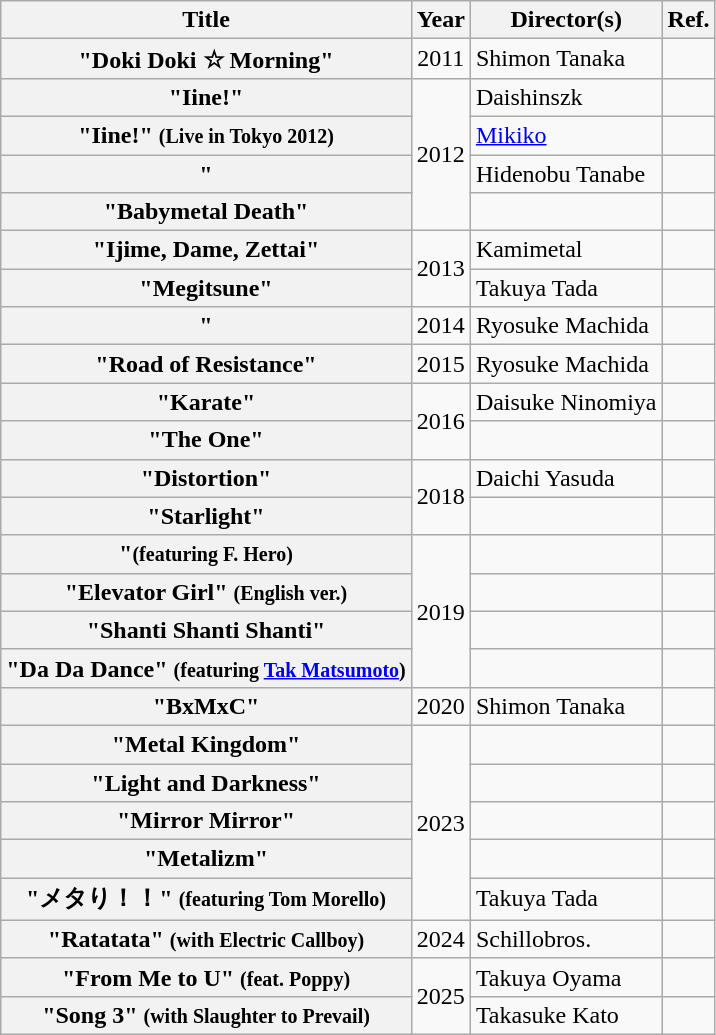<table class="wikitable plainrowheaders" style="text-align:left;">
<tr>
<th scope="col">Title</th>
<th scope="col">Year</th>
<th scope="col">Director(s)</th>
<th scope="col">Ref.</th>
</tr>
<tr>
<th scope="row">"Doki Doki ☆ Morning"</th>
<td align="center">2011</td>
<td>Shimon Tanaka</td>
<td></td>
</tr>
<tr>
<th scope="row">"Iine!"</th>
<td align="center" rowspan="4">2012</td>
<td>Daishinszk</td>
<td></td>
</tr>
<tr>
<th scope="row">"Iine!" <small>(Live in Tokyo 2012)</small></th>
<td><a href='#'>Mikiko</a></td>
<td></td>
</tr>
<tr>
<th scope="row">"</th>
<td>Hidenobu Tanabe</td>
<td></td>
</tr>
<tr>
<th scope="row">"Babymetal Death"</th>
<td></td>
<td></td>
</tr>
<tr>
<th scope="row">"Ijime, Dame, Zettai"</th>
<td align="center" rowspan="2">2013</td>
<td>Kamimetal</td>
<td></td>
</tr>
<tr>
<th scope="row">"Megitsune"</th>
<td>Takuya Tada</td>
<td></td>
</tr>
<tr>
<th scope="row">"</th>
<td align="center">2014</td>
<td>Ryosuke Machida</td>
<td></td>
</tr>
<tr>
<th scope="row">"Road of Resistance"</th>
<td align="center">2015</td>
<td>Ryosuke Machida</td>
<td></td>
</tr>
<tr>
<th scope="row">"Karate"</th>
<td align="center" rowspan="2">2016</td>
<td>Daisuke Ninomiya</td>
<td></td>
</tr>
<tr>
<th scope="row">"The One"</th>
<td></td>
<td></td>
</tr>
<tr>
<th scope="row">"Distortion"</th>
<td align="center" rowspan=2>2018</td>
<td>Daichi Yasuda</td>
<td></td>
</tr>
<tr>
<th scope="row">"Starlight"</th>
<td></td>
<td></td>
</tr>
<tr>
<th scope="row">"<small>(featuring F. Hero)</small></th>
<td align="center" rowspan=4>2019</td>
<td></td>
<td></td>
</tr>
<tr>
<th scope="row">"Elevator Girl" <small>(English ver.)</small></th>
<td></td>
<td></td>
</tr>
<tr>
<th scope="row">"Shanti Shanti Shanti"</th>
<td></td>
<td></td>
</tr>
<tr>
<th scope="row">"Da Da Dance" <small>(featuring <a href='#'>Tak Matsumoto</a>)</small></th>
<td></td>
<td></td>
</tr>
<tr>
<th scope="row">"BxMxC"</th>
<td>2020</td>
<td>Shimon Tanaka</td>
<td></td>
</tr>
<tr>
<th scope="row">"Metal Kingdom"</th>
<td align="center" rowspan=5>2023</td>
<td></td>
<td></td>
</tr>
<tr>
<th scope="row">"Light and Darkness"</th>
<td></td>
<td></td>
</tr>
<tr>
<th scope="row">"Mirror Mirror"</th>
<td></td>
<td></td>
</tr>
<tr>
<th scope="row">"Metalizm"</th>
<td></td>
<td></td>
</tr>
<tr>
<th scope="row">"メタり！！" <small>(featuring Tom Morello)</small></th>
<td>Takuya Tada</td>
<td></td>
</tr>
<tr>
<th scope="row">"Ratatata" <small>(with Electric Callboy)</small></th>
<td align="center">2024</td>
<td>Schillobros.</td>
<td></td>
</tr>
<tr>
<th scope="row">"From Me to U" <small>(feat. Poppy)</small></th>
<td align="center" rowspan=2>2025</td>
<td>Takuya Oyama</td>
<td></td>
</tr>
<tr>
<th scope="row">"Song 3" <small>(with Slaughter to Prevail)</small></th>
<td>Takasuke Kato</td>
<td></td>
</tr>
</table>
